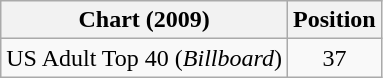<table class="wikitable">
<tr>
<th scope="col">Chart (2009)</th>
<th scope="col">Position</th>
</tr>
<tr>
<td>US Adult Top 40 (<em>Billboard</em>)</td>
<td style="text-align:center;">37</td>
</tr>
</table>
